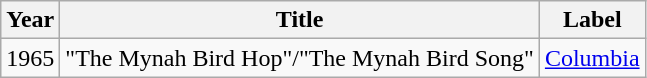<table class="wikitable">
<tr>
<th>Year</th>
<th>Title</th>
<th>Label</th>
</tr>
<tr>
<td>1965</td>
<td>"The Mynah Bird Hop"/"The Mynah Bird Song"</td>
<td><a href='#'>Columbia</a></td>
</tr>
</table>
